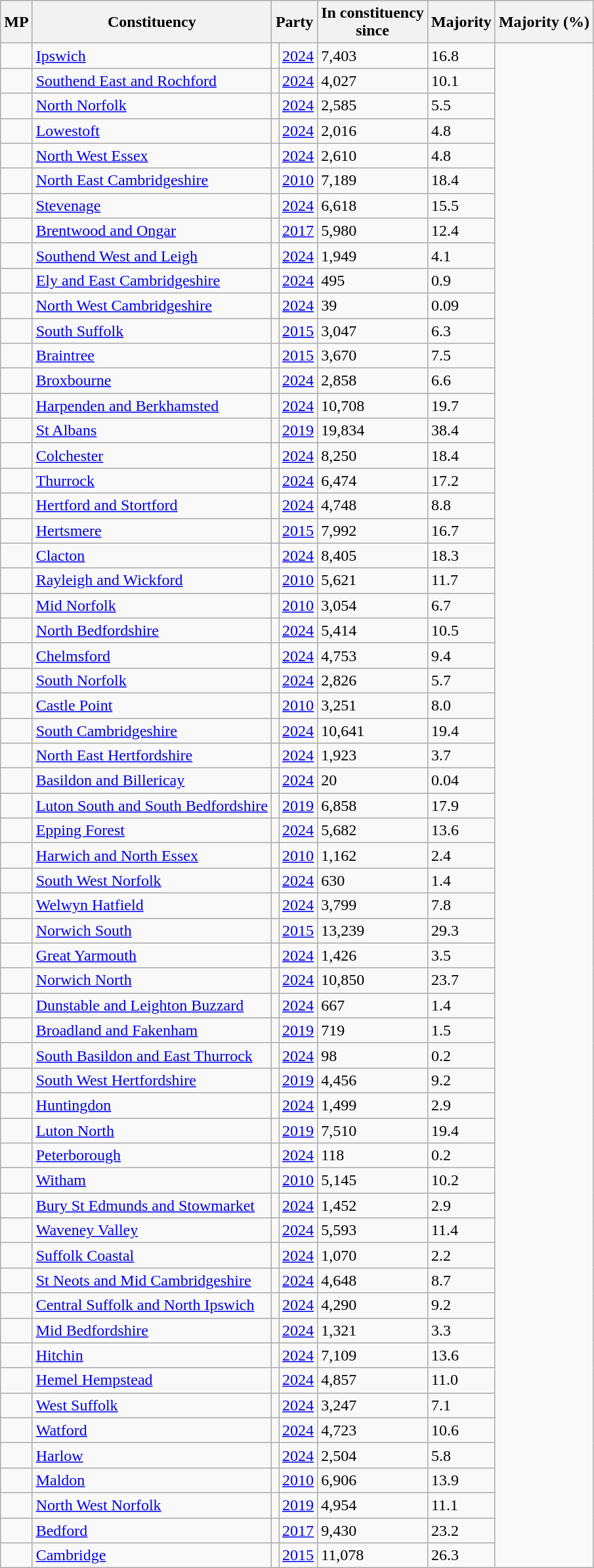<table class="wikitable sortable">
<tr>
<th>MP</th>
<th>Constituency</th>
<th colspan="2">Party</th>
<th>In constituency<br>since</th>
<th>Majority</th>
<th>Majority (%)</th>
</tr>
<tr>
<td></td>
<td><a href='#'>Ipswich</a></td>
<td></td>
<td><a href='#'>2024</a></td>
<td>7,403</td>
<td>16.8</td>
</tr>
<tr>
<td></td>
<td><a href='#'>Southend East and Rochford</a></td>
<td></td>
<td><a href='#'>2024</a></td>
<td>4,027</td>
<td>10.1</td>
</tr>
<tr>
<td></td>
<td><a href='#'>North Norfolk</a></td>
<td></td>
<td><a href='#'>2024</a></td>
<td>2,585</td>
<td>5.5</td>
</tr>
<tr>
<td></td>
<td><a href='#'>Lowestoft</a></td>
<td></td>
<td><a href='#'>2024</a></td>
<td>2,016</td>
<td>4.8</td>
</tr>
<tr>
<td></td>
<td><a href='#'>North West Essex</a></td>
<td></td>
<td><a href='#'>2024</a></td>
<td>2,610</td>
<td>4.8</td>
</tr>
<tr>
<td></td>
<td><a href='#'>North East Cambridgeshire</a></td>
<td></td>
<td><a href='#'>2010</a></td>
<td>7,189</td>
<td>18.4</td>
</tr>
<tr>
<td></td>
<td><a href='#'>Stevenage</a></td>
<td></td>
<td><a href='#'>2024</a></td>
<td>6,618</td>
<td>15.5</td>
</tr>
<tr>
<td></td>
<td><a href='#'>Brentwood and Ongar</a></td>
<td></td>
<td><a href='#'>2017</a></td>
<td>5,980</td>
<td>12.4</td>
</tr>
<tr>
<td></td>
<td><a href='#'>Southend West and Leigh</a></td>
<td></td>
<td><a href='#'>2024</a></td>
<td>1,949</td>
<td>4.1</td>
</tr>
<tr>
<td></td>
<td><a href='#'>Ely and East Cambridgeshire</a></td>
<td></td>
<td><a href='#'>2024</a></td>
<td>495</td>
<td>0.9</td>
</tr>
<tr>
<td></td>
<td><a href='#'>North West Cambridgeshire</a></td>
<td></td>
<td><a href='#'>2024</a></td>
<td>39</td>
<td>0.09</td>
</tr>
<tr>
<td></td>
<td><a href='#'>South Suffolk</a></td>
<td></td>
<td><a href='#'>2015</a></td>
<td>3,047</td>
<td>6.3</td>
</tr>
<tr>
<td></td>
<td><a href='#'>Braintree</a></td>
<td></td>
<td><a href='#'>2015</a></td>
<td>3,670</td>
<td>7.5</td>
</tr>
<tr>
<td></td>
<td><a href='#'>Broxbourne</a></td>
<td></td>
<td><a href='#'>2024</a></td>
<td>2,858</td>
<td>6.6</td>
</tr>
<tr>
<td></td>
<td><a href='#'>Harpenden and Berkhamsted</a></td>
<td></td>
<td><a href='#'>2024</a></td>
<td>10,708</td>
<td>19.7</td>
</tr>
<tr>
<td></td>
<td><a href='#'>St Albans</a></td>
<td></td>
<td><a href='#'>2019</a></td>
<td>19,834</td>
<td>38.4</td>
</tr>
<tr>
<td></td>
<td><a href='#'>Colchester</a></td>
<td></td>
<td><a href='#'>2024</a></td>
<td>8,250</td>
<td>18.4</td>
</tr>
<tr>
<td></td>
<td><a href='#'>Thurrock</a></td>
<td></td>
<td><a href='#'>2024</a></td>
<td>6,474</td>
<td>17.2</td>
</tr>
<tr>
<td></td>
<td><a href='#'>Hertford and Stortford</a></td>
<td></td>
<td><a href='#'>2024</a></td>
<td>4,748</td>
<td>8.8</td>
</tr>
<tr>
<td></td>
<td><a href='#'>Hertsmere</a></td>
<td></td>
<td><a href='#'>2015</a></td>
<td>7,992</td>
<td>16.7</td>
</tr>
<tr>
<td></td>
<td><a href='#'>Clacton</a></td>
<td></td>
<td><a href='#'>2024</a></td>
<td>8,405</td>
<td>18.3</td>
</tr>
<tr>
<td></td>
<td><a href='#'>Rayleigh and Wickford</a></td>
<td></td>
<td><a href='#'>2010</a></td>
<td>5,621</td>
<td>11.7</td>
</tr>
<tr>
<td></td>
<td><a href='#'>Mid Norfolk</a></td>
<td></td>
<td><a href='#'>2010</a></td>
<td>3,054</td>
<td>6.7</td>
</tr>
<tr>
<td></td>
<td><a href='#'>North Bedfordshire</a></td>
<td></td>
<td><a href='#'>2024</a></td>
<td>5,414</td>
<td>10.5</td>
</tr>
<tr>
<td></td>
<td><a href='#'>Chelmsford</a></td>
<td></td>
<td><a href='#'>2024</a></td>
<td>4,753</td>
<td>9.4</td>
</tr>
<tr>
<td></td>
<td><a href='#'>South Norfolk</a></td>
<td></td>
<td><a href='#'>2024</a></td>
<td>2,826</td>
<td>5.7</td>
</tr>
<tr>
<td></td>
<td><a href='#'>Castle Point</a></td>
<td></td>
<td><a href='#'>2010</a></td>
<td>3,251</td>
<td>8.0</td>
</tr>
<tr>
<td></td>
<td><a href='#'>South Cambridgeshire</a></td>
<td></td>
<td><a href='#'>2024</a></td>
<td>10,641</td>
<td>19.4</td>
</tr>
<tr>
<td></td>
<td><a href='#'>North East Hertfordshire</a></td>
<td></td>
<td><a href='#'>2024</a></td>
<td>1,923</td>
<td>3.7</td>
</tr>
<tr>
<td></td>
<td><a href='#'>Basildon and Billericay</a></td>
<td></td>
<td><a href='#'>2024</a></td>
<td>20</td>
<td>0.04</td>
</tr>
<tr>
<td></td>
<td><a href='#'>Luton South and South Bedfordshire</a></td>
<td></td>
<td><a href='#'>2019</a></td>
<td>6,858</td>
<td>17.9</td>
</tr>
<tr>
<td></td>
<td><a href='#'>Epping Forest</a></td>
<td></td>
<td><a href='#'>2024</a></td>
<td>5,682</td>
<td>13.6</td>
</tr>
<tr>
<td></td>
<td><a href='#'>Harwich and North Essex</a></td>
<td></td>
<td><a href='#'>2010</a></td>
<td>1,162</td>
<td>2.4</td>
</tr>
<tr>
<td></td>
<td><a href='#'>South West Norfolk</a></td>
<td></td>
<td><a href='#'>2024</a></td>
<td>630</td>
<td>1.4</td>
</tr>
<tr>
<td></td>
<td><a href='#'>Welwyn Hatfield</a></td>
<td></td>
<td><a href='#'>2024</a></td>
<td>3,799</td>
<td>7.8</td>
</tr>
<tr>
<td></td>
<td><a href='#'>Norwich South</a></td>
<td></td>
<td><a href='#'>2015</a></td>
<td>13,239</td>
<td>29.3</td>
</tr>
<tr>
<td></td>
<td><a href='#'>Great Yarmouth</a></td>
<td></td>
<td><a href='#'>2024</a></td>
<td>1,426</td>
<td>3.5</td>
</tr>
<tr>
<td></td>
<td><a href='#'>Norwich North</a></td>
<td></td>
<td><a href='#'>2024</a></td>
<td>10,850</td>
<td>23.7</td>
</tr>
<tr>
<td></td>
<td><a href='#'>Dunstable and Leighton Buzzard</a></td>
<td></td>
<td><a href='#'>2024</a></td>
<td>667</td>
<td>1.4</td>
</tr>
<tr>
<td></td>
<td><a href='#'>Broadland and Fakenham</a></td>
<td></td>
<td><a href='#'>2019</a></td>
<td>719</td>
<td>1.5</td>
</tr>
<tr>
<td></td>
<td><a href='#'>South Basildon and East Thurrock</a></td>
<td></td>
<td><a href='#'>2024</a></td>
<td>98</td>
<td>0.2</td>
</tr>
<tr>
<td></td>
<td><a href='#'>South West Hertfordshire</a></td>
<td></td>
<td><a href='#'>2019</a></td>
<td>4,456</td>
<td>9.2</td>
</tr>
<tr>
<td></td>
<td><a href='#'>Huntingdon</a></td>
<td></td>
<td><a href='#'>2024</a></td>
<td>1,499</td>
<td>2.9</td>
</tr>
<tr>
<td></td>
<td><a href='#'>Luton North</a></td>
<td></td>
<td><a href='#'>2019</a></td>
<td>7,510</td>
<td>19.4</td>
</tr>
<tr>
<td></td>
<td><a href='#'>Peterborough</a></td>
<td></td>
<td><a href='#'>2024</a></td>
<td>118</td>
<td>0.2</td>
</tr>
<tr>
<td></td>
<td><a href='#'>Witham</a></td>
<td></td>
<td><a href='#'>2010</a></td>
<td>5,145</td>
<td>10.2</td>
</tr>
<tr>
<td></td>
<td><a href='#'>Bury St Edmunds and Stowmarket</a></td>
<td></td>
<td><a href='#'>2024</a></td>
<td>1,452</td>
<td>2.9</td>
</tr>
<tr>
<td></td>
<td><a href='#'>Waveney Valley</a></td>
<td></td>
<td><a href='#'>2024</a></td>
<td>5,593</td>
<td>11.4</td>
</tr>
<tr>
<td></td>
<td><a href='#'>Suffolk Coastal</a></td>
<td></td>
<td><a href='#'>2024</a></td>
<td>1,070</td>
<td>2.2</td>
</tr>
<tr>
<td></td>
<td><a href='#'>St Neots and Mid Cambridgeshire</a></td>
<td></td>
<td><a href='#'>2024</a></td>
<td>4,648</td>
<td>8.7</td>
</tr>
<tr>
<td></td>
<td><a href='#'>Central Suffolk and North Ipswich</a></td>
<td></td>
<td><a href='#'>2024</a></td>
<td>4,290</td>
<td>9.2</td>
</tr>
<tr>
<td></td>
<td><a href='#'>Mid Bedfordshire</a></td>
<td></td>
<td><a href='#'>2024</a></td>
<td>1,321</td>
<td>3.3</td>
</tr>
<tr>
<td></td>
<td><a href='#'>Hitchin</a></td>
<td></td>
<td><a href='#'>2024</a></td>
<td>7,109</td>
<td>13.6</td>
</tr>
<tr>
<td></td>
<td><a href='#'>Hemel Hempstead</a></td>
<td></td>
<td><a href='#'>2024</a></td>
<td>4,857</td>
<td>11.0</td>
</tr>
<tr>
<td></td>
<td><a href='#'>West Suffolk</a></td>
<td></td>
<td><a href='#'>2024</a></td>
<td>3,247</td>
<td>7.1</td>
</tr>
<tr>
<td></td>
<td><a href='#'>Watford</a></td>
<td></td>
<td><a href='#'>2024</a></td>
<td>4,723</td>
<td>10.6</td>
</tr>
<tr>
<td></td>
<td><a href='#'>Harlow</a></td>
<td></td>
<td><a href='#'>2024</a></td>
<td>2,504</td>
<td>5.8</td>
</tr>
<tr>
<td></td>
<td><a href='#'>Maldon</a></td>
<td></td>
<td><a href='#'>2010</a></td>
<td>6,906</td>
<td>13.9</td>
</tr>
<tr>
<td></td>
<td><a href='#'>North West Norfolk</a></td>
<td></td>
<td><a href='#'>2019</a></td>
<td>4,954</td>
<td>11.1</td>
</tr>
<tr>
<td></td>
<td><a href='#'>Bedford</a></td>
<td></td>
<td><a href='#'>2017</a></td>
<td>9,430</td>
<td>23.2</td>
</tr>
<tr>
<td></td>
<td><a href='#'>Cambridge</a></td>
<td></td>
<td><a href='#'>2015</a></td>
<td>11,078</td>
<td>26.3</td>
</tr>
</table>
